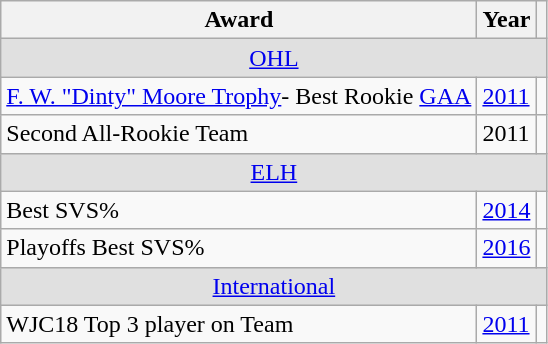<table class="wikitable">
<tr>
<th>Award</th>
<th>Year</th>
<th></th>
</tr>
<tr ALIGN="center" bgcolor="#e0e0e0">
<td colspan="3"><a href='#'>OHL</a></td>
</tr>
<tr>
<td><a href='#'>F. W. "Dinty" Moore Trophy</a>- Best Rookie <a href='#'>GAA</a></td>
<td><a href='#'>2011</a></td>
<td></td>
</tr>
<tr>
<td>Second All-Rookie Team</td>
<td>2011</td>
<td></td>
</tr>
<tr ALIGN="center" bgcolor="#e0e0e0">
<td colspan="3"><a href='#'>ELH</a></td>
</tr>
<tr>
<td>Best SVS%</td>
<td><a href='#'>2014</a></td>
<td></td>
</tr>
<tr>
<td>Playoffs Best SVS%</td>
<td><a href='#'>2016</a></td>
<td></td>
</tr>
<tr ALIGN="center" bgcolor="#e0e0e0">
<td colspan="3"><a href='#'>International</a></td>
</tr>
<tr>
<td>WJC18 Top 3 player on Team</td>
<td><a href='#'>2011</a></td>
<td></td>
</tr>
</table>
